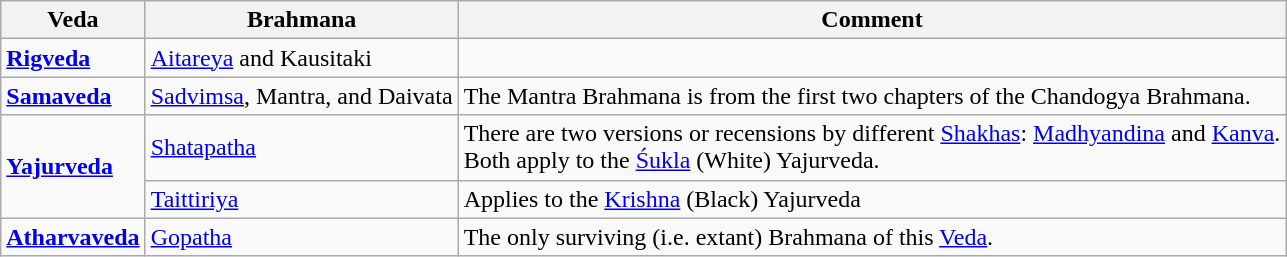<table class="wikitable">
<tr>
<th>Veda</th>
<th>Brahmana</th>
<th>Comment</th>
</tr>
<tr>
<td><strong><a href='#'>Rigveda</a></strong></td>
<td><a href='#'>Aitareya</a> and Kausitaki</td>
<td></td>
</tr>
<tr>
<td><strong><a href='#'>Samaveda</a></strong></td>
<td><a href='#'>Sadvimsa</a>, Mantra, and Daivata</td>
<td>The Mantra Brahmana is from the first two chapters of the Chandogya Brahmana.</td>
</tr>
<tr>
<td rowspan="2"><strong><a href='#'>Yajurveda</a></strong></td>
<td><a href='#'>Shatapatha</a></td>
<td>There are two versions or recensions by different <a href='#'>Shakhas</a>: <a href='#'>Madhyandina</a> and <a href='#'>Kanva</a>.<br>Both apply to the <a href='#'>Śukla</a> (White) Yajurveda.</td>
</tr>
<tr>
<td><a href='#'>Taittiriya</a></td>
<td>Applies to the <a href='#'>Krishna</a> (Black) Yajurveda</td>
</tr>
<tr>
<td><strong><a href='#'>Atharvaveda</a></strong></td>
<td><a href='#'>Gopatha</a></td>
<td>The only surviving (i.e. extant) Brahmana of this <a href='#'>Veda</a>.</td>
</tr>
</table>
